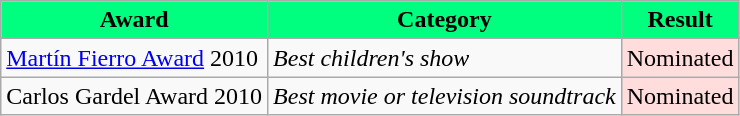<table class="wikitable">
<tr>
<th style="background:#00FF7F;">Award</th>
<th style="background:#00FF7F;">Category</th>
<th style="background:#00FF7F;">Result</th>
</tr>
<tr>
<td><a href='#'>Martín Fierro Award</a> 2010</td>
<td><em>Best children's show</em></td>
<td style="background: #fdd;">Nominated</td>
</tr>
<tr>
<td>Carlos Gardel Award 2010</td>
<td><em>Best movie or television soundtrack</em></td>
<td style="background: #fdd;">Nominated</td>
</tr>
</table>
